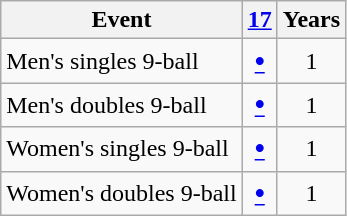<table class="wikitable">
<tr>
<th align=centre>Event</th>
<th><a href='#'>17</a></th>
<th>Years</th>
</tr>
<tr>
<td align=left>Men's singles 9-ball</td>
<td align=center><big><strong><a href='#'>•</a></strong></big></td>
<td align=center>1</td>
</tr>
<tr>
<td align=left>Men's doubles 9-ball</td>
<td align=center><big><strong><a href='#'>•</a></strong></big></td>
<td align=center>1</td>
</tr>
<tr>
<td align=left>Women's singles 9-ball</td>
<td align=center><big><strong><a href='#'>•</a></strong></big></td>
<td align=center>1</td>
</tr>
<tr>
<td align=left>Women's doubles 9-ball</td>
<td align=center><big><strong><a href='#'>•</a></strong></big></td>
<td align=center>1</td>
</tr>
</table>
